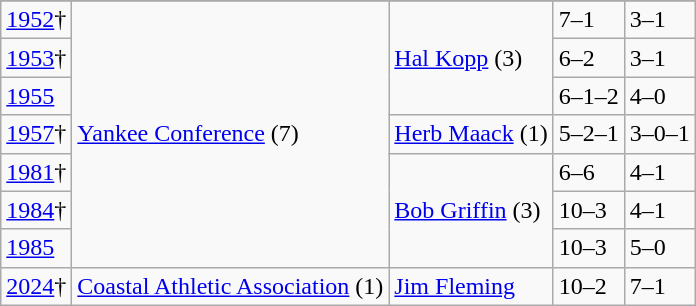<table class="wikitable">
<tr>
</tr>
<tr>
<td><a href='#'>1952</a>†</td>
<td rowspan=7><a href='#'>Yankee Conference</a> (7)</td>
<td rowspan=3><a href='#'>Hal Kopp</a> (3)</td>
<td>7–1</td>
<td>3–1</td>
</tr>
<tr>
<td><a href='#'>1953</a>†</td>
<td>6–2</td>
<td>3–1</td>
</tr>
<tr>
<td><a href='#'>1955</a></td>
<td>6–1–2</td>
<td>4–0</td>
</tr>
<tr>
<td><a href='#'>1957</a>†</td>
<td><a href='#'>Herb Maack</a> (1)</td>
<td>5–2–1</td>
<td>3–0–1</td>
</tr>
<tr>
<td><a href='#'>1981</a>†</td>
<td rowspan=3><a href='#'>Bob Griffin</a> (3)</td>
<td>6–6</td>
<td>4–1</td>
</tr>
<tr>
<td><a href='#'>1984</a>†</td>
<td>10–3</td>
<td>4–1</td>
</tr>
<tr>
<td><a href='#'>1985</a></td>
<td>10–3</td>
<td>5–0</td>
</tr>
<tr>
<td><a href='#'>2024</a>†</td>
<td><a href='#'>Coastal Athletic Association</a> (1)</td>
<td><a href='#'>Jim Fleming</a></td>
<td>10–2</td>
<td>7–1</td>
</tr>
</table>
